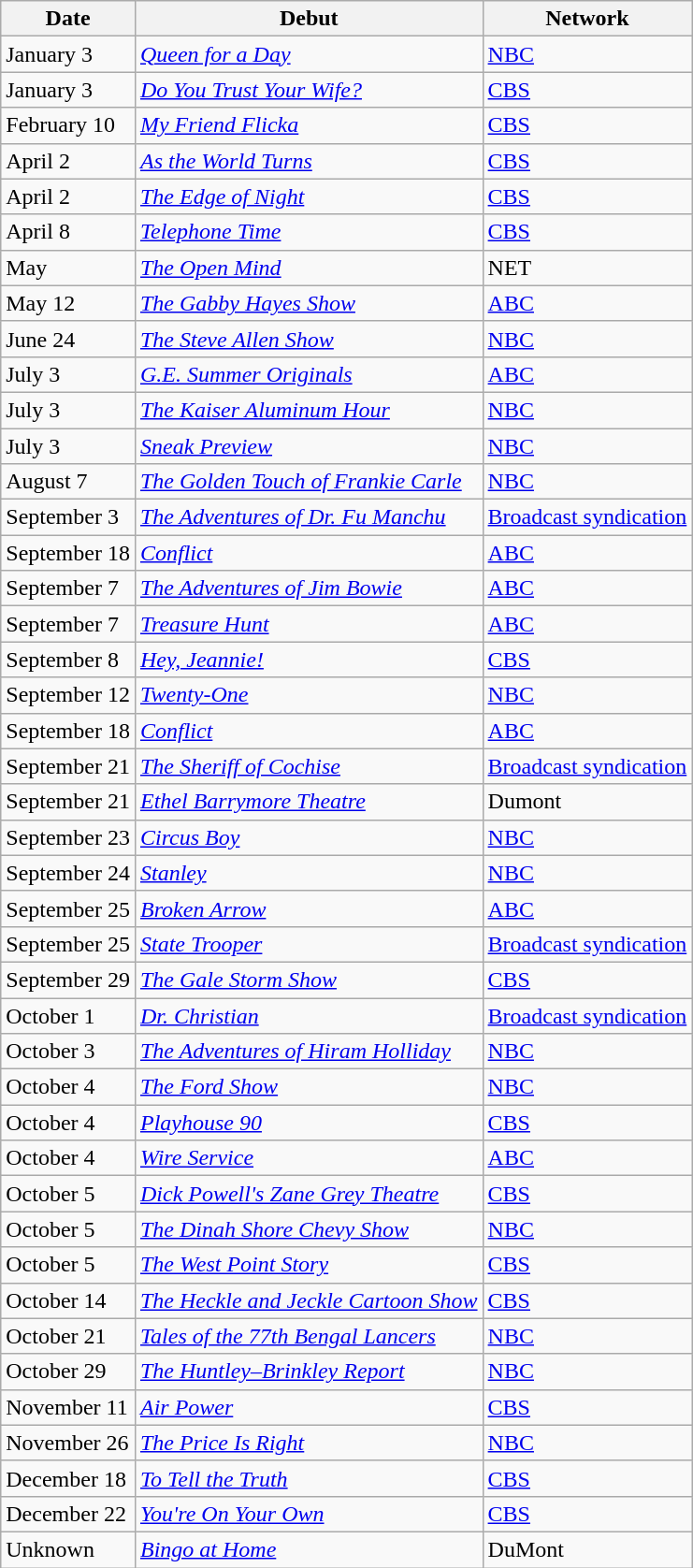<table class="wikitable sortable">
<tr>
<th>Date</th>
<th>Debut</th>
<th>Network</th>
</tr>
<tr>
<td>January 3</td>
<td><em><a href='#'>Queen for a Day</a></em></td>
<td><a href='#'>NBC</a></td>
</tr>
<tr>
<td>January 3</td>
<td><em><a href='#'>Do You Trust Your Wife?</a></em></td>
<td><a href='#'>CBS</a></td>
</tr>
<tr>
<td>February 10</td>
<td><em><a href='#'>My Friend Flicka</a></em></td>
<td><a href='#'>CBS</a></td>
</tr>
<tr>
<td>April 2</td>
<td><em><a href='#'>As the World Turns</a></em></td>
<td><a href='#'>CBS</a></td>
</tr>
<tr>
<td>April 2</td>
<td><em><a href='#'>The Edge of Night</a></em></td>
<td><a href='#'>CBS</a></td>
</tr>
<tr>
<td>April 8</td>
<td><em><a href='#'>Telephone Time</a></em></td>
<td><a href='#'>CBS</a></td>
</tr>
<tr>
<td>May</td>
<td><em><a href='#'>The Open Mind</a></em></td>
<td>NET</td>
</tr>
<tr>
<td>May 12</td>
<td><em><a href='#'>The Gabby Hayes Show</a></em></td>
<td><a href='#'>ABC</a></td>
</tr>
<tr>
<td>June 24</td>
<td><em><a href='#'>The Steve Allen Show</a></em></td>
<td><a href='#'>NBC</a></td>
</tr>
<tr>
<td>July 3</td>
<td><em><a href='#'>G.E. Summer Originals</a></em></td>
<td><a href='#'>ABC</a></td>
</tr>
<tr>
<td>July 3</td>
<td><em><a href='#'>The Kaiser Aluminum Hour</a></em></td>
<td><a href='#'>NBC</a></td>
</tr>
<tr>
<td>July 3</td>
<td><em><a href='#'>Sneak Preview</a></em></td>
<td><a href='#'>NBC</a></td>
</tr>
<tr>
<td>August 7</td>
<td><em><a href='#'>The Golden Touch of Frankie Carle</a></em></td>
<td><a href='#'>NBC</a></td>
</tr>
<tr>
<td>September 3</td>
<td><em><a href='#'>The Adventures of Dr. Fu Manchu</a></em></td>
<td><a href='#'>Broadcast syndication</a></td>
</tr>
<tr>
<td>September 18</td>
<td><em><a href='#'>Conflict</a></em></td>
<td><a href='#'>ABC</a></td>
</tr>
<tr>
<td>September 7</td>
<td><em><a href='#'>The Adventures of Jim Bowie</a></em></td>
<td><a href='#'>ABC</a></td>
</tr>
<tr>
<td>September 7</td>
<td><em><a href='#'>Treasure Hunt</a></em></td>
<td><a href='#'>ABC</a></td>
</tr>
<tr>
<td>September 8</td>
<td><em><a href='#'>Hey, Jeannie!</a></em></td>
<td><a href='#'>CBS</a></td>
</tr>
<tr>
<td>September 12</td>
<td><em><a href='#'>Twenty-One</a></em></td>
<td><a href='#'>NBC</a></td>
</tr>
<tr>
<td>September 18</td>
<td><em><a href='#'>Conflict</a></em></td>
<td><a href='#'>ABC</a></td>
</tr>
<tr>
<td>September 21</td>
<td><em><a href='#'>The Sheriff of Cochise</a></em></td>
<td><a href='#'>Broadcast syndication</a></td>
</tr>
<tr>
<td>September 21</td>
<td><a href='#'><em>Ethel Barrymore Theatre</em></a></td>
<td>Dumont</td>
</tr>
<tr>
<td>September 23</td>
<td><em><a href='#'>Circus Boy</a></em></td>
<td><a href='#'>NBC</a></td>
</tr>
<tr>
<td>September 24</td>
<td><em><a href='#'>Stanley</a></em></td>
<td><a href='#'>NBC</a></td>
</tr>
<tr>
<td>September 25</td>
<td><em><a href='#'>Broken Arrow</a></em></td>
<td><a href='#'>ABC</a></td>
</tr>
<tr>
<td>September 25</td>
<td><em><a href='#'>State Trooper</a></em></td>
<td><a href='#'>Broadcast syndication</a></td>
</tr>
<tr>
<td>September 29</td>
<td><em><a href='#'>The Gale Storm Show</a></em></td>
<td><a href='#'>CBS</a></td>
</tr>
<tr>
<td>October 1</td>
<td><em><a href='#'>Dr. Christian</a></em></td>
<td><a href='#'>Broadcast syndication</a></td>
</tr>
<tr>
<td>October 3</td>
<td><em><a href='#'>The Adventures of Hiram Holliday</a></em></td>
<td><a href='#'>NBC</a></td>
</tr>
<tr>
<td>October 4</td>
<td><em><a href='#'>The Ford Show</a></em></td>
<td><a href='#'>NBC</a></td>
</tr>
<tr>
<td>October 4</td>
<td><em><a href='#'>Playhouse 90</a></em></td>
<td><a href='#'>CBS</a></td>
</tr>
<tr>
<td>October 4</td>
<td><em><a href='#'>Wire Service</a></em></td>
<td><a href='#'>ABC</a></td>
</tr>
<tr>
<td>October 5</td>
<td><em><a href='#'>Dick Powell's Zane Grey Theatre</a></em></td>
<td><a href='#'>CBS</a></td>
</tr>
<tr>
<td>October 5</td>
<td><em><a href='#'>The Dinah Shore Chevy Show</a></em></td>
<td><a href='#'>NBC</a></td>
</tr>
<tr>
<td>October 5</td>
<td><em><a href='#'>The West Point Story</a></em></td>
<td><a href='#'>CBS</a></td>
</tr>
<tr>
<td>October 14</td>
<td><em><a href='#'>The Heckle and Jeckle Cartoon Show</a></em></td>
<td><a href='#'>CBS</a></td>
</tr>
<tr>
<td>October 21</td>
<td><em><a href='#'>Tales of the 77th Bengal Lancers</a></em></td>
<td><a href='#'>NBC</a></td>
</tr>
<tr>
<td>October 29</td>
<td><em><a href='#'>The Huntley–Brinkley Report</a></em></td>
<td><a href='#'>NBC</a></td>
</tr>
<tr>
<td>November 11</td>
<td><em><a href='#'>Air Power</a></em></td>
<td><a href='#'>CBS</a></td>
</tr>
<tr>
<td>November 26</td>
<td><em><a href='#'>The Price Is Right</a></em></td>
<td><a href='#'>NBC</a></td>
</tr>
<tr>
<td>December 18</td>
<td><em><a href='#'>To Tell the Truth</a></em></td>
<td><a href='#'>CBS</a></td>
</tr>
<tr>
<td>December 22</td>
<td><em><a href='#'>You're On Your Own</a></em></td>
<td><a href='#'>CBS</a></td>
</tr>
<tr>
<td>Unknown</td>
<td><em><a href='#'>Bingo at Home</a></em></td>
<td>DuMont</td>
</tr>
</table>
